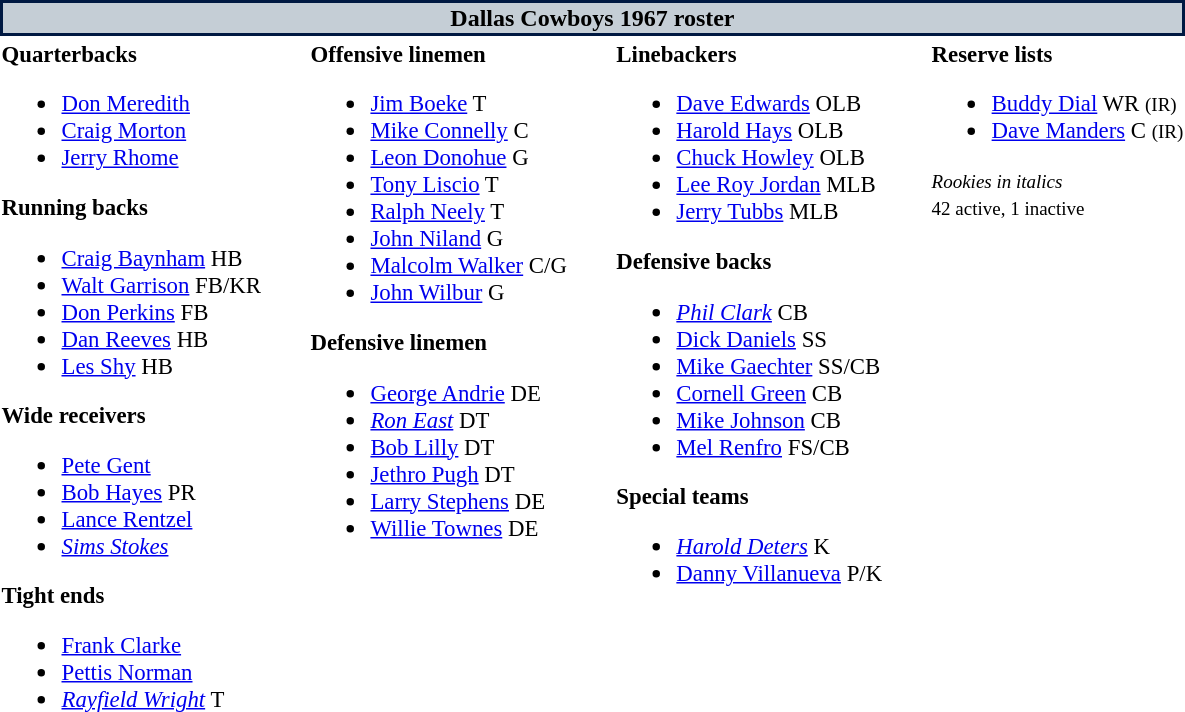<table class="toccolours" style="text-align: left;">
<tr>
<th colspan="7" style="background:#c5ced6; color:black; border: 2px solid #001942; text-align: center;">Dallas Cowboys 1967 roster</th>
</tr>
<tr>
<td style="font-size: 95%;" valign="top"><strong>Quarterbacks</strong><br><ul><li> <a href='#'>Don Meredith</a></li><li> <a href='#'>Craig Morton</a></li><li> <a href='#'>Jerry Rhome</a></li></ul><strong>Running backs</strong><ul><li> <a href='#'>Craig Baynham</a> HB</li><li> <a href='#'>Walt Garrison</a> FB/KR</li><li> <a href='#'>Don Perkins</a> FB</li><li> <a href='#'>Dan Reeves</a> HB</li><li> <a href='#'>Les Shy</a> HB</li></ul><strong>Wide receivers</strong><ul><li> <a href='#'>Pete Gent</a></li><li> <a href='#'>Bob Hayes</a> PR</li><li> <a href='#'>Lance Rentzel</a></li><li> <em><a href='#'>Sims Stokes</a></em></li></ul><strong>Tight ends</strong><ul><li> <a href='#'>Frank Clarke</a></li><li> <a href='#'>Pettis Norman</a></li><li> <em><a href='#'>Rayfield Wright</a></em> T</li></ul></td>
<td style="width: 25px;"></td>
<td style="font-size: 95%;" valign="top"><strong>Offensive linemen</strong><br><ul><li> <a href='#'>Jim Boeke</a> T</li><li> <a href='#'>Mike Connelly</a> C</li><li> <a href='#'>Leon Donohue</a> G</li><li> <a href='#'>Tony Liscio</a> T</li><li> <a href='#'>Ralph Neely</a> T</li><li> <a href='#'>John Niland</a> G</li><li> <a href='#'>Malcolm Walker</a> C/G</li><li> <a href='#'>John Wilbur</a> G</li></ul><strong>Defensive linemen</strong><ul><li> <a href='#'>George Andrie</a> DE</li><li> <em><a href='#'>Ron East</a></em> DT</li><li> <a href='#'>Bob Lilly</a> DT</li><li> <a href='#'>Jethro Pugh</a> DT</li><li> <a href='#'>Larry Stephens</a> DE</li><li> <a href='#'>Willie Townes</a> DE</li></ul></td>
<td style="width: 25px;"></td>
<td style="font-size: 95%;" valign="top"><strong>Linebackers</strong><br><ul><li> <a href='#'>Dave Edwards</a> OLB</li><li> <a href='#'>Harold Hays</a> OLB</li><li> <a href='#'>Chuck Howley</a> OLB</li><li> <a href='#'>Lee Roy Jordan</a> MLB</li><li> <a href='#'>Jerry Tubbs</a> MLB</li></ul><strong>Defensive backs</strong><ul><li> <em><a href='#'>Phil Clark</a></em> CB</li><li> <a href='#'>Dick Daniels</a> SS</li><li> <a href='#'>Mike Gaechter</a> SS/CB</li><li> <a href='#'>Cornell Green</a> CB</li><li> <a href='#'>Mike Johnson</a> CB</li><li> <a href='#'>Mel Renfro</a> FS/CB</li></ul><strong>Special teams</strong><ul><li> <em><a href='#'>Harold Deters</a></em> K</li><li> <a href='#'>Danny Villanueva</a> P/K</li></ul></td>
<td style="width: 25px;"></td>
<td style="font-size: 95%;" valign="top"><strong>Reserve lists</strong><br><ul><li> <a href='#'>Buddy Dial</a> WR <small>(IR)</small> </li><li> <a href='#'>Dave Manders</a> C <small>(IR)</small> </li></ul><small><em>Rookies in italics</em></small><br>
<small>42 active, 1 inactive</small></td>
</tr>
<tr>
</tr>
</table>
